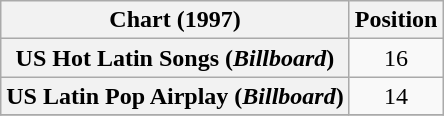<table class="wikitable plainrowheaders " style="text-align:center">
<tr>
<th scope="col">Chart (1997)</th>
<th scope="col">Position</th>
</tr>
<tr>
<th scope="row">US Hot Latin Songs (<em>Billboard</em>)</th>
<td>16</td>
</tr>
<tr>
<th scope="row">US Latin Pop Airplay (<em>Billboard</em>)</th>
<td>14</td>
</tr>
<tr>
</tr>
</table>
